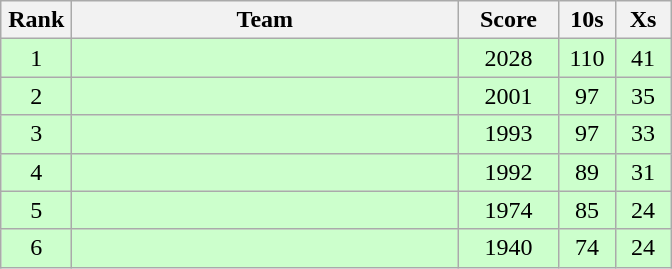<table class=wikitable style="text-align:center">
<tr>
<th width=40>Rank</th>
<th width=250>Team</th>
<th width=60>Score</th>
<th width=30>10s</th>
<th width=30>Xs</th>
</tr>
<tr bgcolor="ccffcc">
<td>1</td>
<td align=left></td>
<td>2028</td>
<td>110</td>
<td>41</td>
</tr>
<tr bgcolor="ccffcc">
<td>2</td>
<td align=left></td>
<td>2001</td>
<td>97</td>
<td>35</td>
</tr>
<tr bgcolor="ccffcc">
<td>3</td>
<td align=left></td>
<td>1993</td>
<td>97</td>
<td>33</td>
</tr>
<tr bgcolor="ccffcc">
<td>4</td>
<td align=left></td>
<td>1992</td>
<td>89</td>
<td>31</td>
</tr>
<tr bgcolor="ccffcc">
<td>5</td>
<td align=left></td>
<td>1974</td>
<td>85</td>
<td>24</td>
</tr>
<tr bgcolor="ccffcc">
<td>6</td>
<td align=left></td>
<td>1940</td>
<td>74</td>
<td>24</td>
</tr>
</table>
